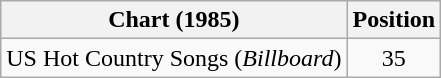<table class="wikitable">
<tr>
<th>Chart (1985)</th>
<th>Position</th>
</tr>
<tr>
<td>US Hot Country Songs (<em>Billboard</em>)</td>
<td align="center">35</td>
</tr>
</table>
